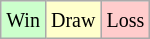<table class="wikitable">
<tr>
<td style="background-color: #CCFFCC;"><small>Win</small></td>
<td style="background-color: #FFFFCC;"><small>Draw</small></td>
<td style="background-color: #FFCCCC;"><small>Loss</small></td>
</tr>
</table>
